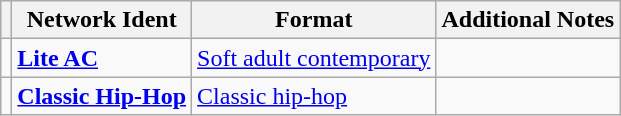<table class="wikitable">
<tr>
<th></th>
<th>Network Ident</th>
<th>Format</th>
<th>Additional Notes</th>
</tr>
<tr style="vertical-align: top; text-align: left;">
<td></td>
<td><strong><a href='#'>Lite AC</a></strong></td>
<td><a href='#'>Soft adult contemporary</a></td>
<td></td>
</tr>
<tr style="vertical-align: top; text-align: left;">
<td></td>
<td><strong><a href='#'>Classic Hip-Hop</a></strong></td>
<td><a href='#'>Classic hip-hop</a></td>
<td></td>
</tr>
</table>
